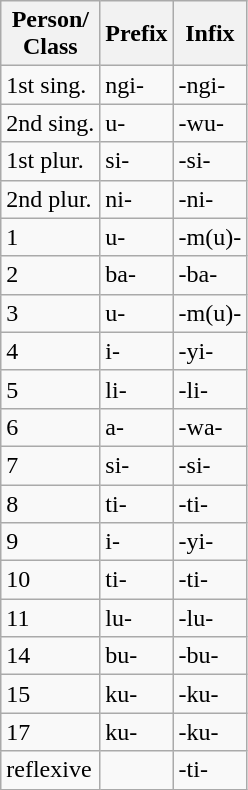<table class="wikitable">
<tr>
<th>Person/<br>Class</th>
<th>Prefix</th>
<th>Infix</th>
</tr>
<tr>
<td>1st sing.</td>
<td>ngi-</td>
<td>-ngi-</td>
</tr>
<tr>
<td>2nd sing.</td>
<td>u-</td>
<td>-wu-</td>
</tr>
<tr>
<td>1st plur.</td>
<td>si-</td>
<td>-si-</td>
</tr>
<tr>
<td>2nd plur.</td>
<td>ni-</td>
<td>-ni-</td>
</tr>
<tr>
<td>1</td>
<td>u-</td>
<td>-m(u)-</td>
</tr>
<tr>
<td>2</td>
<td>ba-</td>
<td>-ba-</td>
</tr>
<tr>
<td>3</td>
<td>u-</td>
<td>-m(u)-</td>
</tr>
<tr>
<td>4</td>
<td>i-</td>
<td>-yi-</td>
</tr>
<tr>
<td>5</td>
<td>li-</td>
<td>-li-</td>
</tr>
<tr>
<td>6</td>
<td>a-</td>
<td>-wa-</td>
</tr>
<tr>
<td>7</td>
<td>si-</td>
<td>-si-</td>
</tr>
<tr>
<td>8</td>
<td>ti-</td>
<td>-ti-</td>
</tr>
<tr>
<td>9</td>
<td>i-</td>
<td>-yi-</td>
</tr>
<tr>
<td>10</td>
<td>ti-</td>
<td>-ti-</td>
</tr>
<tr>
<td>11</td>
<td>lu-</td>
<td>-lu-</td>
</tr>
<tr>
<td>14</td>
<td>bu-</td>
<td>-bu-</td>
</tr>
<tr>
<td>15</td>
<td>ku-</td>
<td>-ku-</td>
</tr>
<tr>
<td>17</td>
<td>ku-</td>
<td>-ku-</td>
</tr>
<tr>
<td>reflexive</td>
<td></td>
<td>-ti-</td>
</tr>
</table>
